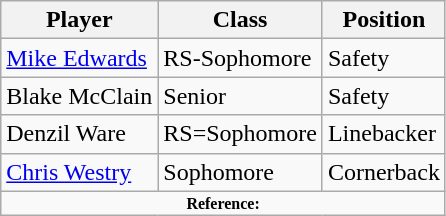<table class="wikitable">
<tr ;>
<th>Player</th>
<th>Class</th>
<th>Position</th>
</tr>
<tr>
<td><a href='#'>Mike Edwards</a></td>
<td>RS-Sophomore</td>
<td>Safety</td>
</tr>
<tr>
<td>Blake McClain</td>
<td>Senior</td>
<td>Safety</td>
</tr>
<tr>
<td>Denzil Ware</td>
<td>RS=Sophomore</td>
<td>Linebacker</td>
</tr>
<tr>
<td><a href='#'>Chris Westry</a></td>
<td>Sophomore</td>
<td>Cornerback</td>
</tr>
<tr>
<td colspan="3"  style="font-size:8pt; text-align:center;"><strong>Reference:</strong></td>
</tr>
</table>
